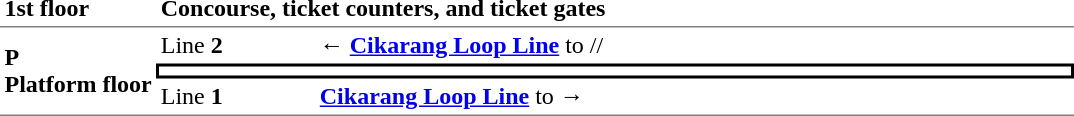<table cellspacing="0" cellpadding="3">
<tr>
<td><strong>1st floor</strong></td>
<td colspan="2"><strong>Concourse, ticket counters, and ticket gates</strong></td>
</tr>
<tr>
<td rowspan="3" style="border-top:solid 1px gray;border-bottom:solid 1px gray;"><strong>P</strong><br><strong>Platform floor</strong></td>
<td style="border-top:solid 1px gray;" width="100">Line <strong>2</strong></td>
<td style="border-top:solid 1px gray;" width="500">←   <strong><a href='#'>Cikarang Loop Line</a></strong> to //</td>
</tr>
<tr>
<td colspan="2" style="border-top:solid 2px black;border-right:solid 2px black;border-left:solid 2px black;border-bottom:solid 2px black;text-align:center;"></td>
</tr>
<tr>
<td style="border-bottom:solid 1px gray;">Line <strong>1</strong></td>
<td style="border-bottom:solid 1px gray;"> <strong><a href='#'>Cikarang Loop Line</a></strong> to   →</td>
</tr>
</table>
